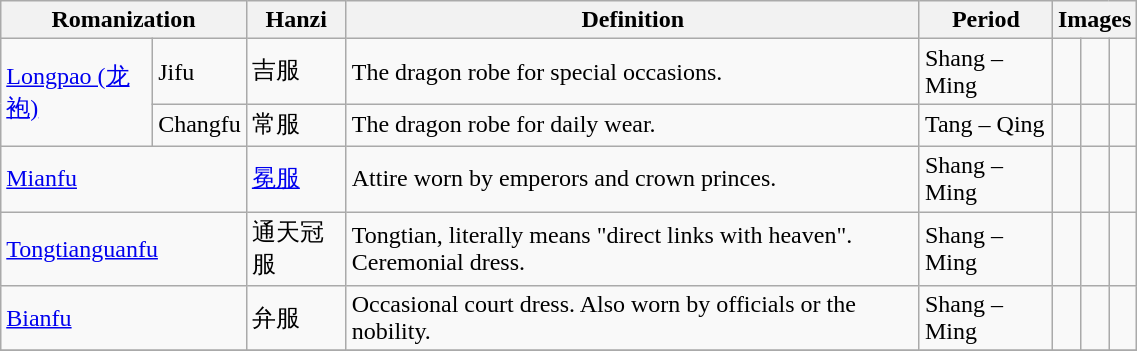<table class="wikitable sortable mw-collapsible" style="width:60%;">
<tr>
<th colspan="2">Romanization</th>
<th>Hanzi</th>
<th>Definition</th>
<th>Period</th>
<th colspan="3">Images</th>
</tr>
<tr>
<td rowspan="2"><a href='#'>Longpao (龙袍)</a></td>
<td>Jifu</td>
<td>吉服</td>
<td>The dragon robe for special occasions.</td>
<td>Shang – Ming</td>
<td></td>
<td></td>
<td></td>
</tr>
<tr>
<td>Changfu</td>
<td>常服</td>
<td>The dragon robe for daily wear.</td>
<td>Tang – Qing</td>
<td></td>
<td></td>
<td></td>
</tr>
<tr>
<td colspan="2"><a href='#'>Mianfu</a></td>
<td><a href='#'>冕服</a></td>
<td>Attire worn by emperors and crown princes.</td>
<td>Shang – Ming</td>
<td></td>
<td></td>
<td></td>
</tr>
<tr>
<td colspan="2"><a href='#'>Tongtianguanfu</a></td>
<td>通天冠服</td>
<td>Tongtian, literally means "direct links with heaven". Ceremonial dress.</td>
<td>Shang – Ming</td>
<td></td>
<td></td>
<td></td>
</tr>
<tr>
<td colspan="2"><a href='#'>Bianfu</a></td>
<td>弁服</td>
<td>Occasional court dress. Also worn by officials or the nobility.</td>
<td>Shang – Ming</td>
<td></td>
<td></td>
<td></td>
</tr>
<tr>
</tr>
</table>
